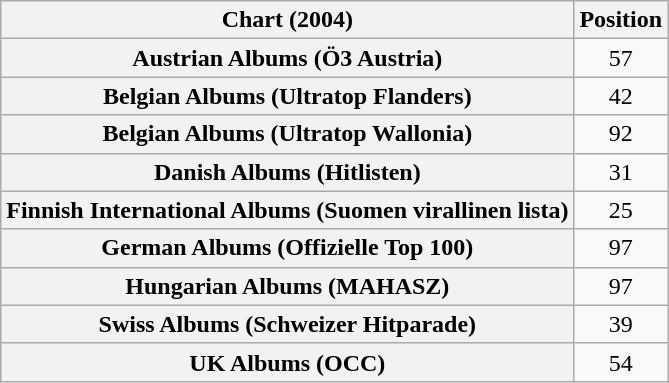<table class="wikitable plainrowheaders sortable" style="text-align:center">
<tr>
<th scope="col">Chart (2004)</th>
<th scope="col">Position</th>
</tr>
<tr>
<th scope="row">Austrian Albums (Ö3 Austria)</th>
<td>57</td>
</tr>
<tr>
<th scope="row">Belgian Albums (Ultratop Flanders)</th>
<td>42</td>
</tr>
<tr>
<th scope="row">Belgian Albums (Ultratop Wallonia)</th>
<td>92</td>
</tr>
<tr>
<th scope="row">Danish Albums (Hitlisten)</th>
<td>31</td>
</tr>
<tr>
<th scope="row">Finnish International Albums (Suomen virallinen lista)</th>
<td>25</td>
</tr>
<tr>
<th scope="row">German Albums (Offizielle Top 100)</th>
<td>97</td>
</tr>
<tr>
<th scope="row">Hungarian Albums (MAHASZ)</th>
<td>97</td>
</tr>
<tr>
<th scope="row">Swiss Albums (Schweizer Hitparade)</th>
<td>39</td>
</tr>
<tr>
<th scope="row">UK Albums (OCC)</th>
<td>54</td>
</tr>
</table>
